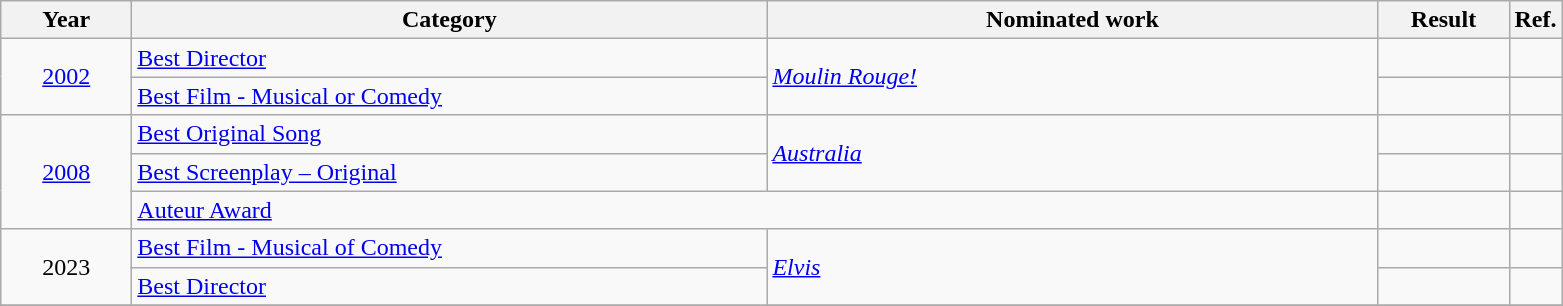<table class=wikitable>
<tr>
<th scope="col" style="width:5em;">Year</th>
<th scope="col" style="width:26em;">Category</th>
<th scope="col" style="width:25em;">Nominated work</th>
<th scope="col" style="width:5em;">Result</th>
<th>Ref.</th>
</tr>
<tr>
<td rowspan="2", style="text-align:center;"><a href='#'>2002</a></td>
<td><a href='#'>Best Director</a></td>
<td rowspan="2"><em><a href='#'>Moulin Rouge!</a></em></td>
<td></td>
<td></td>
</tr>
<tr>
<td><a href='#'>Best Film - Musical or Comedy</a></td>
<td></td>
<td></td>
</tr>
<tr>
<td rowspan="3", style="text-align:center;"><a href='#'>2008</a></td>
<td><a href='#'>Best Original Song</a></td>
<td rowspan="2"><em><a href='#'>Australia</a></em></td>
<td></td>
<td></td>
</tr>
<tr>
<td><a href='#'>Best Screenplay – Original</a></td>
<td></td>
<td></td>
</tr>
<tr>
<td colspan=2><a href='#'>Auteur Award</a></td>
<td></td>
<td></td>
</tr>
<tr>
<td rowspan="2" style="text-align:center;">2023</td>
<td><a href='#'>Best Film - Musical of Comedy</a></td>
<td rowspan="2"><em><a href='#'>Elvis</a></em></td>
<td></td>
<td></td>
</tr>
<tr>
<td><a href='#'>Best Director</a></td>
<td></td>
<td></td>
</tr>
<tr>
</tr>
</table>
